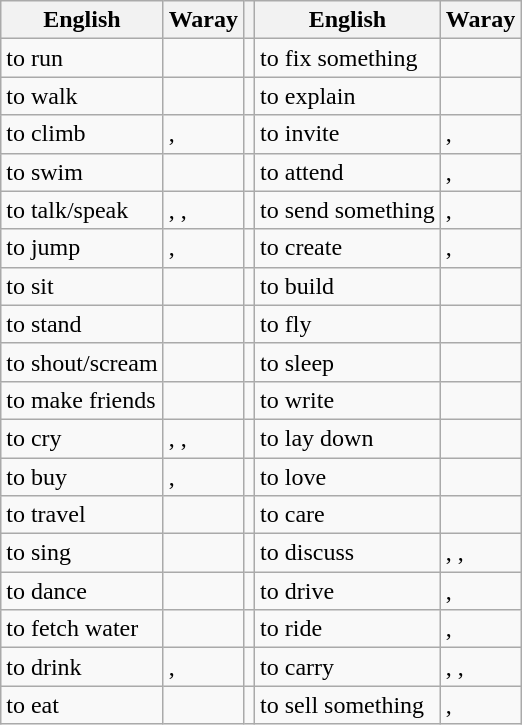<table class="wikitable" "border=1">
<tr>
<th>English</th>
<th>Waray</th>
<th></th>
<th>English</th>
<th>Waray</th>
</tr>
<tr>
<td>to run</td>
<td></td>
<td></td>
<td>to fix something</td>
<td></td>
</tr>
<tr>
<td>to walk</td>
<td></td>
<td></td>
<td>to explain</td>
<td></td>
</tr>
<tr>
<td>to climb</td>
<td>, </td>
<td></td>
<td>to invite</td>
<td>, </td>
</tr>
<tr>
<td>to swim</td>
<td></td>
<td></td>
<td>to attend</td>
<td>, </td>
</tr>
<tr>
<td>to talk/speak</td>
<td>, , </td>
<td></td>
<td>to send something</td>
<td>, </td>
</tr>
<tr>
<td>to jump</td>
<td>, </td>
<td></td>
<td>to create</td>
<td>, </td>
</tr>
<tr>
<td>to sit</td>
<td></td>
<td></td>
<td>to build</td>
<td></td>
</tr>
<tr>
<td>to stand</td>
<td></td>
<td></td>
<td>to fly</td>
<td></td>
</tr>
<tr>
<td>to shout/scream</td>
<td></td>
<td></td>
<td>to sleep</td>
<td></td>
</tr>
<tr>
<td>to make friends</td>
<td></td>
<td></td>
<td>to write</td>
<td></td>
</tr>
<tr>
<td>to cry</td>
<td>, , </td>
<td></td>
<td>to lay down</td>
<td></td>
</tr>
<tr>
<td>to buy</td>
<td>, </td>
<td></td>
<td>to love</td>
<td></td>
</tr>
<tr>
<td>to travel</td>
<td></td>
<td></td>
<td>to care</td>
<td></td>
</tr>
<tr>
<td>to sing</td>
<td></td>
<td></td>
<td>to discuss</td>
<td>, , </td>
</tr>
<tr>
<td>to dance</td>
<td></td>
<td></td>
<td>to drive</td>
<td>, </td>
</tr>
<tr>
<td>to fetch water</td>
<td></td>
<td></td>
<td>to ride</td>
<td>, </td>
</tr>
<tr>
<td>to drink</td>
<td>, </td>
<td></td>
<td>to carry</td>
<td>, , </td>
</tr>
<tr>
<td>to eat</td>
<td></td>
<td></td>
<td>to sell something</td>
<td>, </td>
</tr>
</table>
